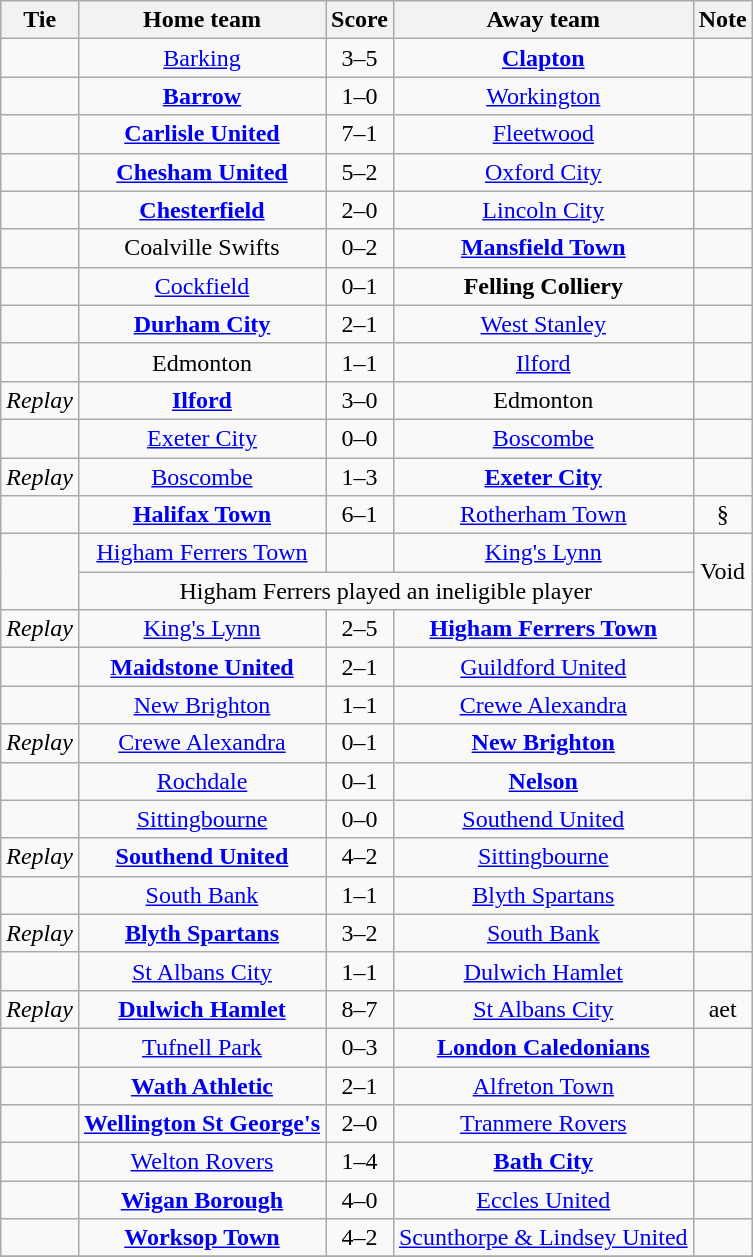<table class="wikitable" style="text-align:center;">
<tr>
<th>Tie</th>
<th>Home team</th>
<th>Score</th>
<th>Away team</th>
<th>Note</th>
</tr>
<tr>
<td></td>
<td><a href='#'>Barking</a> </td>
<td>3–5</td>
<td><strong><a href='#'>Clapton</a></strong> </td>
<td></td>
</tr>
<tr>
<td></td>
<td><strong><a href='#'>Barrow</a></strong> </td>
<td>1–0</td>
<td><a href='#'>Workington</a> </td>
<td></td>
</tr>
<tr>
<td></td>
<td><strong><a href='#'>Carlisle United</a></strong> </td>
<td>7–1</td>
<td><a href='#'>Fleetwood</a> </td>
<td></td>
</tr>
<tr>
<td></td>
<td><strong><a href='#'>Chesham United</a></strong> </td>
<td>5–2</td>
<td><a href='#'>Oxford City</a> </td>
<td></td>
</tr>
<tr>
<td></td>
<td><strong><a href='#'>Chesterfield</a></strong> </td>
<td>2–0</td>
<td><a href='#'>Lincoln City</a> </td>
<td></td>
</tr>
<tr>
<td></td>
<td>Coalville Swifts </td>
<td>0–2</td>
<td><strong><a href='#'>Mansfield Town</a></strong> </td>
<td></td>
</tr>
<tr>
<td></td>
<td><a href='#'>Cockfield</a> </td>
<td>0–1</td>
<td><strong>Felling Colliery</strong> </td>
<td></td>
</tr>
<tr>
<td></td>
<td><strong><a href='#'>Durham City</a></strong> </td>
<td>2–1</td>
<td><a href='#'>West Stanley</a> </td>
<td></td>
</tr>
<tr>
<td></td>
<td>Edmonton </td>
<td>1–1</td>
<td><a href='#'>Ilford</a> </td>
<td></td>
</tr>
<tr>
<td><em>Replay</em></td>
<td><strong><a href='#'>Ilford</a></strong> </td>
<td>3–0</td>
<td>Edmonton </td>
<td></td>
</tr>
<tr>
<td></td>
<td><a href='#'>Exeter City</a> </td>
<td>0–0</td>
<td><a href='#'>Boscombe</a> </td>
<td></td>
</tr>
<tr>
<td><em>Replay</em></td>
<td><a href='#'>Boscombe</a> </td>
<td>1–3</td>
<td><strong><a href='#'>Exeter City</a></strong> </td>
<td></td>
</tr>
<tr>
<td></td>
<td><strong><a href='#'>Halifax Town</a></strong> </td>
<td>6–1</td>
<td><a href='#'>Rotherham Town</a> </td>
<td>§</td>
</tr>
<tr>
<td rowspan=2></td>
<td><a href='#'>Higham Ferrers Town</a> </td>
<td></td>
<td><a href='#'>King's Lynn</a> </td>
<td rowspan=2>Void</td>
</tr>
<tr>
<td colspan=3>Higham Ferrers played an ineligible player</td>
</tr>
<tr>
<td><em>Replay</em></td>
<td><a href='#'>King's Lynn</a> </td>
<td>2–5</td>
<td><strong><a href='#'>Higham Ferrers Town</a></strong> </td>
<td></td>
</tr>
<tr>
<td></td>
<td><strong><a href='#'>Maidstone United</a></strong> </td>
<td>2–1</td>
<td><a href='#'>Guildford United</a> </td>
<td></td>
</tr>
<tr>
<td></td>
<td><a href='#'>New Brighton</a> </td>
<td>1–1</td>
<td><a href='#'>Crewe Alexandra</a> </td>
<td></td>
</tr>
<tr>
<td><em>Replay</em></td>
<td><a href='#'>Crewe Alexandra</a> </td>
<td>0–1</td>
<td><strong><a href='#'>New Brighton</a></strong> </td>
<td></td>
</tr>
<tr>
<td></td>
<td><a href='#'>Rochdale</a> </td>
<td>0–1</td>
<td><strong><a href='#'>Nelson</a></strong> </td>
<td></td>
</tr>
<tr>
<td></td>
<td><a href='#'>Sittingbourne</a> </td>
<td>0–0</td>
<td><a href='#'>Southend United</a> </td>
<td></td>
</tr>
<tr>
<td><em>Replay</em></td>
<td><strong><a href='#'>Southend United</a></strong> </td>
<td>4–2</td>
<td><a href='#'>Sittingbourne</a> </td>
<td></td>
</tr>
<tr>
<td></td>
<td><a href='#'>South Bank</a> </td>
<td>1–1</td>
<td><a href='#'>Blyth Spartans</a> </td>
<td></td>
</tr>
<tr>
<td><em>Replay</em></td>
<td><strong><a href='#'>Blyth Spartans</a></strong> </td>
<td>3–2</td>
<td><a href='#'>South Bank</a> </td>
<td></td>
</tr>
<tr>
<td></td>
<td><a href='#'>St Albans City</a> </td>
<td>1–1</td>
<td><a href='#'>Dulwich Hamlet</a> </td>
<td></td>
</tr>
<tr>
<td><em>Replay</em></td>
<td><strong><a href='#'>Dulwich Hamlet</a></strong> </td>
<td>8–7</td>
<td><a href='#'>St Albans City</a> </td>
<td>aet</td>
</tr>
<tr>
<td></td>
<td><a href='#'>Tufnell Park</a> </td>
<td>0–3</td>
<td><strong><a href='#'>London Caledonians</a></strong> </td>
<td></td>
</tr>
<tr>
<td></td>
<td><strong><a href='#'>Wath Athletic</a></strong> </td>
<td>2–1</td>
<td><a href='#'>Alfreton Town</a> </td>
<td></td>
</tr>
<tr>
<td></td>
<td><strong><a href='#'>Wellington St George's</a></strong> </td>
<td>2–0</td>
<td><a href='#'>Tranmere Rovers</a> </td>
<td></td>
</tr>
<tr>
<td></td>
<td><a href='#'>Welton Rovers</a> </td>
<td>1–4</td>
<td><strong><a href='#'>Bath City</a></strong> </td>
<td></td>
</tr>
<tr>
<td></td>
<td><strong><a href='#'>Wigan Borough</a></strong> </td>
<td>4–0</td>
<td><a href='#'>Eccles United</a> </td>
<td></td>
</tr>
<tr>
<td></td>
<td><strong><a href='#'>Worksop Town</a></strong> </td>
<td>4–2</td>
<td><a href='#'>Scunthorpe & Lindsey United</a> </td>
<td></td>
</tr>
<tr>
</tr>
</table>
